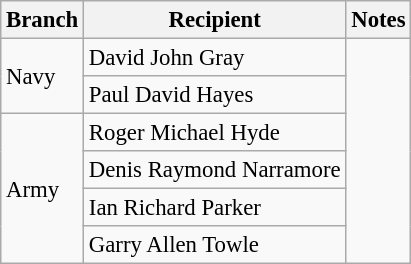<table class="wikitable" style="font-size:95%;">
<tr>
<th>Branch</th>
<th>Recipient</th>
<th>Notes</th>
</tr>
<tr>
<td rowspan=2>Navy</td>
<td> David John Gray</td>
<td rowspan=6></td>
</tr>
<tr>
<td> Paul David Hayes</td>
</tr>
<tr>
<td rowspan=4>Army</td>
<td> Roger Michael Hyde</td>
</tr>
<tr>
<td> Denis Raymond Narramore</td>
</tr>
<tr>
<td> Ian Richard Parker</td>
</tr>
<tr>
<td> Garry Allen Towle</td>
</tr>
</table>
